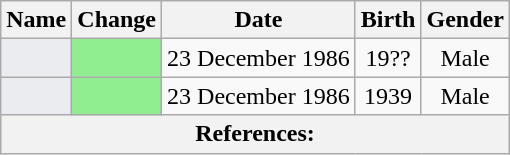<table class="wikitable sortable" style=text-align:center>
<tr>
<th>Name</th>
<th unsortable>Change</th>
<th unsortable>Date</th>
<th>Birth</th>
<th>Gender</th>
</tr>
<tr>
<td bgcolor = #EAECF0></td>
<td bgcolor = LightGreen></td>
<td>23 December 1986</td>
<td>19??</td>
<td>Male</td>
</tr>
<tr>
<td bgcolor = #EAECF0></td>
<td bgcolor = LightGreen></td>
<td>23 December 1986</td>
<td>1939</td>
<td>Male</td>
</tr>
<tr class=sortbottom>
<th colspan = "7" align = left><strong>References:</strong><br></th>
</tr>
</table>
